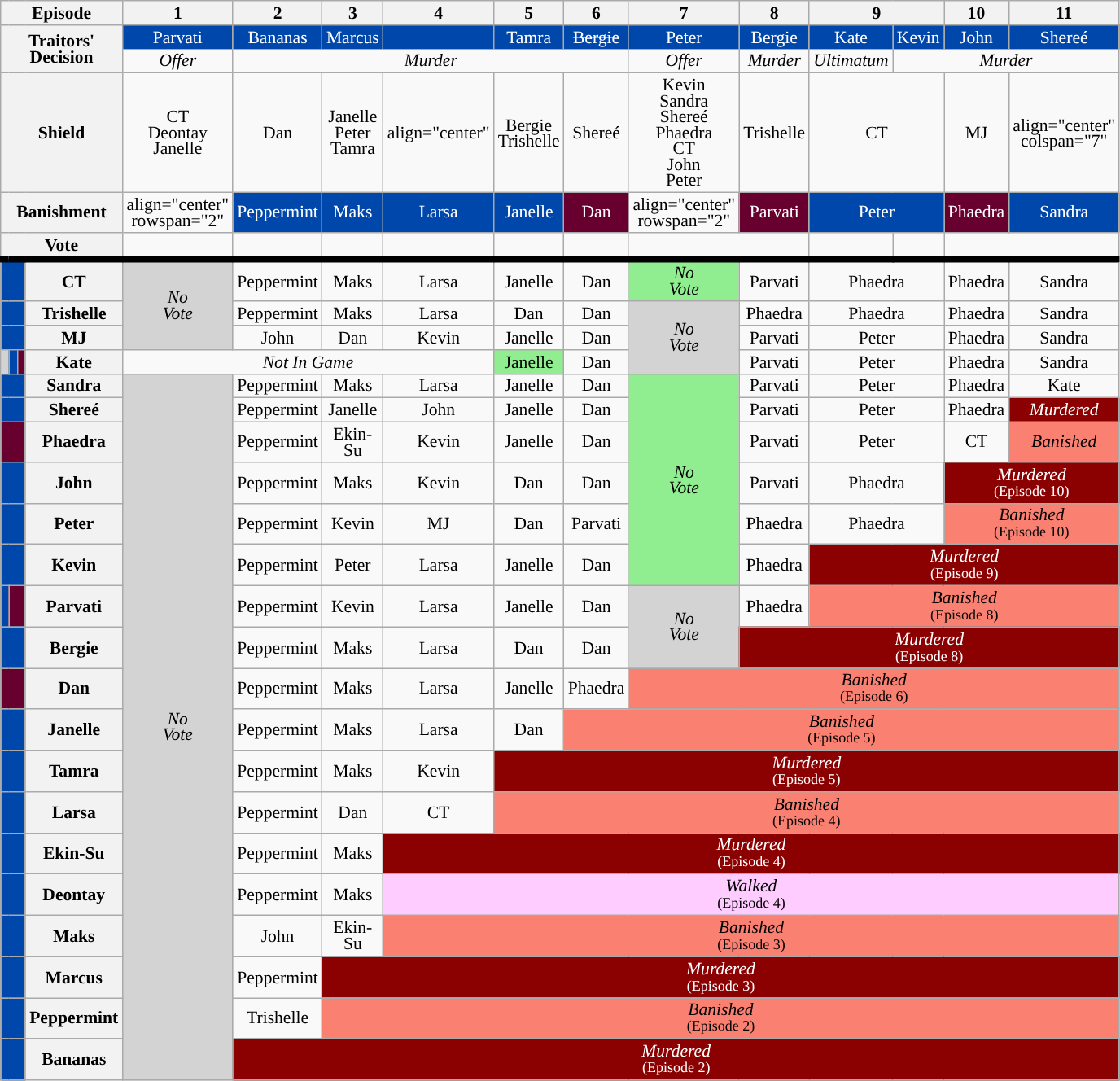<table class="wikitable" style="text-align:center; width:70%; font-size:90%; line-height:13px">
<tr>
<th colspan="4" width="10%">Episode</th>
<th width="10%">1</th>
<th width="10%">2</th>
<th width="10%">3</th>
<th width="10%">4</th>
<th width="10%">5</th>
<th width="10%">6</th>
<th width="10%">7</th>
<th width="10%">8</th>
<th colspan="2">9</th>
<th width="10%">10</th>
<th colspan="7">11</th>
</tr>
<tr>
<th colspan="4" rowspan="2">Traitors'<br>Decision</th>
<td bgcolor="#0047AB" align="center" span style="color:#FFFFFF;">Parvati</td>
<td bgcolor="#0047AB" align="center" span style="color:#FFFFFF;">Bananas</td>
<td bgcolor="#0047AB" align="center" span style="color:#FFFFFF;">Marcus</td>
<td bgcolor="#0047AB" align="center" span style="color:#FFFFFF;"></td>
<td bgcolor="#0047AB" align="center" span style="color:#FFFFFF;">Tamra</td>
<td bgcolor="#0047AB" align="center" span style="color:#FFFFFF;"><s>Bergie</s></td>
<td bgcolor="#0047AB" align="center" span style="color:#FFFFFF;">Peter</td>
<td bgcolor="#0047AB" align="center" span style="color:#FFFFFF;">Bergie</td>
<td bgcolor="#0047AB" align="center" span style="color:#FFFFFF;">Kate</td>
<td bgcolor="#0047AB" align="center" span style="color:#FFFFFF;">Kevin</td>
<td bgcolor="#0047AB" align="center" span style="color:#FFFFFF;">John</td>
<td bgcolor="#0047AB" align="center" span style="color:#FFFFFF;">Shereé</td>
</tr>
<tr>
<td><em>Offer</em></td>
<td align="center" colspan="5"><em>Murder</em></td>
<td><em>Offer</em></td>
<td align="center" colspan="1"><em>Murder</em></td>
<td align="center"><em>Ultimatum</em></td>
<td align="center" colspan="3"><em>Murder</em></td>
</tr>
<tr>
<th colspan="4">Shield</th>
<td>CT<br>Deontay<br>Janelle</td>
<td>Dan</td>
<td>Janelle<br>Peter<br>Tamra</td>
<td>align="center" </td>
<td>Bergie<br>Trishelle</td>
<td>Shereé</td>
<td>Kevin<br>Sandra<br>Shereé<br>Phaedra<br>CT<br>John<br>Peter</td>
<td>Trishelle</td>
<td colspan="2">CT</td>
<td>MJ</td>
<td>align="center" colspan="7" </td>
</tr>
<tr>
<th colspan="4">Banishment</th>
<td>align="center" rowspan="2" </td>
<td bgcolor="#0047AB" style="color:#FFFFFF;">Peppermint</td>
<td bgcolor="#0047AB" style="color:#FFFFFF;">Maks</td>
<td bgcolor="#0047AB" style="color:#FFFFFF;">Larsa</td>
<td bgcolor="#0047AB" style="color:#FFFFFF;">Janelle</td>
<td bgcolor="#67002F" style="color:#FFFFFF;">Dan</td>
<td>align="center" rowspan="2" </td>
<td bgcolor="#67002F" style="color:#FFFFFF;">Parvati</td>
<td colspan="2" bgcolor="#0047AB" style="color:#FFFFFF;">Peter</td>
<td bgcolor="#67002F" style="color:#FFFFFF;">Phaedra</td>
<td bgcolor="#0047AB" style="color:#FFFFFF;">Sandra</td>
</tr>
<tr>
<th colspan="4">Vote</th>
<td></td>
<td></td>
<td></td>
<td></td>
<td></td>
<td></td>
<td colspan="2"></td>
<td></td>
<td></td>
</tr>
<tr style="border-top:5px solid">
<td colspan="3" bgcolor="0047AB"></td>
<th>CT</th>
<td rowspan="3" bgcolor="lightgrey" align="center"><em>No<br>Vote</em></td>
<td>Peppermint</td>
<td>Maks</td>
<td>Larsa</td>
<td>Janelle</td>
<td>Dan</td>
<td rowspan="1" bgcolor="lightgreen" align="center"><em>No<br>Vote</em></td>
<td>Parvati</td>
<td colspan="2">Phaedra</td>
<td>Phaedra</td>
<td>Sandra</td>
</tr>
<tr>
<td colspan="3" bgcolor="0047AB"></td>
<th>Trishelle</th>
<td>Peppermint</td>
<td>Maks</td>
<td>Larsa</td>
<td>Dan</td>
<td>Dan</td>
<td rowspan="3" bgcolor="lightgrey" align="center"><em>No<br>Vote</em></td>
<td>Phaedra</td>
<td colspan="2">Phaedra</td>
<td>Phaedra</td>
<td>Sandra</td>
</tr>
<tr>
<td colspan="3" bgcolor="0047AB"></td>
<th>MJ</th>
<td>John</td>
<td>Dan</td>
<td>Kevin</td>
<td>Janelle</td>
<td>Dan</td>
<td>Parvati</td>
<td colspan="2">Peter</td>
<td>Phaedra</td>
<td>Sandra</td>
</tr>
<tr>
<td bgcolor="lightgrey"></td>
<td bgcolor="0047AB"></td>
<td bgcolor="67002F"></td>
<th>Kate</th>
<td colspan="4"><em>Not In Game</em></td>
<td bgcolor="lightgreen">Janelle</td>
<td>Dan</td>
<td>Parvati</td>
<td colspan="2">Peter</td>
<td>Phaedra</td>
<td>Sandra</td>
</tr>
<tr>
<td colspan="3" bgcolor="0047AB"></td>
<th>Sandra</th>
<td rowspan="18" bgcolor="lightgrey" align="center"><em>No<br>Vote</em></td>
<td>Peppermint</td>
<td>Maks</td>
<td>Larsa</td>
<td>Janelle</td>
<td>Dan</td>
<td rowspan="6" bgcolor="lightgreen" align="center"><em>No<br>Vote</em></td>
<td>Parvati</td>
<td colspan="2">Peter</td>
<td>Phaedra</td>
<td>Kate</td>
</tr>
<tr>
<td colspan="3" bgcolor="0047AB"></td>
<th>Shereé</th>
<td>Peppermint</td>
<td>Janelle</td>
<td>John</td>
<td>Janelle</td>
<td>Dan</td>
<td>Parvati</td>
<td colspan="2">Peter</td>
<td>Phaedra</td>
<td colspan="7" align="center" style="background:darkred; color:white;"><em>Murdered</em> <br><small></small></td>
</tr>
<tr>
<td colspan="3" bgcolor="67002F"></td>
<th>Phaedra</th>
<td>Peppermint</td>
<td>Ekin-Su</td>
<td>Kevin</td>
<td>Janelle</td>
<td>Dan</td>
<td>Parvati</td>
<td colspan="2">Peter</td>
<td>CT</td>
<td colspan="7" align="center" style="background:salmon"><em>Banished</em> <br><small></small></td>
</tr>
<tr>
<td colspan="3" bgcolor="0047AB"></td>
<th>John</th>
<td>Peppermint</td>
<td>Maks</td>
<td>Kevin</td>
<td>Dan</td>
<td>Dan</td>
<td>Parvati</td>
<td colspan="2">Phaedra</td>
<td colspan="8" align="center" style="background:darkred; color:white;"><em>Murdered</em> <br><small>(Episode 10)</small></td>
</tr>
<tr>
<td colspan="3" bgcolor="0047AB"></td>
<th>Peter</th>
<td>Peppermint</td>
<td>Kevin</td>
<td>MJ</td>
<td>Dan</td>
<td>Parvati</td>
<td>Phaedra</td>
<td colspan="2">Phaedra</td>
<td colspan="8" align="center" style="background:salmon"><em>Banished</em> <br><small>(Episode 10)</small></td>
</tr>
<tr>
<td colspan="3" bgcolor="0047AB"></td>
<th>Kevin</th>
<td>Peppermint</td>
<td>Peter</td>
<td>Larsa</td>
<td>Janelle</td>
<td>Dan</td>
<td>Phaedra</td>
<td colspan="10" align="center" style="background:darkred; color:white;"><em>Murdered</em> <br><small>(Episode 9)</small></td>
</tr>
<tr>
<td bgcolor="0047AB"></td>
<td colspan="2" bgcolor="67002F"></td>
<th>Parvati</th>
<td>Peppermint</td>
<td>Kevin</td>
<td>Larsa</td>
<td>Janelle</td>
<td>Dan</td>
<td rowspan="2" bgcolor="lightgrey" align="center"><em>No<br>Vote</em></td>
<td>Phaedra</td>
<td colspan="10" align="center" style="background:salmon"><em>Banished</em> <br><small>(Episode 8)</small></td>
</tr>
<tr>
<td colspan="3" bgcolor="0047AB"></td>
<th>Bergie</th>
<td>Peppermint</td>
<td>Maks</td>
<td>Larsa</td>
<td>Dan</td>
<td>Dan</td>
<td colspan="11" align="center" style="background:darkred; color:white;"><em>Murdered</em> <br><small>(Episode 8)</small></td>
</tr>
<tr>
<td colspan="3" bgcolor="67002F"></td>
<th>Dan</th>
<td>Peppermint</td>
<td>Maks</td>
<td>Larsa</td>
<td>Janelle</td>
<td>Phaedra</td>
<td colspan="12" align="center" style="background:salmon"><em>Banished</em> <br><small>(Episode 6)</small></td>
</tr>
<tr>
<td colspan="3" bgcolor="0047AB"></td>
<th>Janelle</th>
<td>Peppermint</td>
<td>Maks</td>
<td>Larsa</td>
<td>Dan</td>
<td colspan="13" align="center" style="background:salmon"><em>Banished</em> <br><small>(Episode 5)</small></td>
</tr>
<tr>
<td colspan="3" bgcolor="0047AB"></td>
<th>Tamra</th>
<td>Peppermint</td>
<td>Maks</td>
<td>Kevin</td>
<td colspan="14" align="center" style="background:darkred; color:white;"><em>Murdered</em> <br><small>(Episode 5)</small></td>
</tr>
<tr>
<td colspan="3" bgcolor="0047AB"></td>
<th>Larsa</th>
<td>Peppermint</td>
<td>Dan</td>
<td>CT</td>
<td colspan="14" align="center" style="background:salmon"><em>Banished</em> <br><small>(Episode 4)</small></td>
</tr>
<tr>
<td colspan="3" bgcolor="0047AB"></td>
<th>Ekin-Su</th>
<td>Peppermint</td>
<td>Maks</td>
<td colspan="15" align="center" style="background:darkred; color:white;"><em>Murdered</em> <br><small>(Episode 4)</small></td>
</tr>
<tr>
<td colspan="3" bgcolor="0047AB"></td>
<th>Deontay</th>
<td>Peppermint</td>
<td>Maks</td>
<td colspan="15" align="center" style="background:#fcf"><em>Walked</em> <br><small>(Episode 4)</small></td>
</tr>
<tr>
<td colspan="3" bgcolor="0047AB"></td>
<th>Maks</th>
<td>John</td>
<td>Ekin-Su</td>
<td colspan="15" align="center" style="background:salmon"><em>Banished</em> <br><small>(Episode 3)</small></td>
</tr>
<tr>
<td colspan="3" bgcolor="0047AB"></td>
<th>Marcus</th>
<td>Peppermint</td>
<td colspan="16" align="center" style="background:darkred; color:white;"><em>Murdered</em> <br><small>(Episode 3)</small></td>
</tr>
<tr>
<td colspan="3" bgcolor="0047AB"></td>
<th>Peppermint</th>
<td>Trishelle</td>
<td colspan="16" align="center" style="background:salmon"><em>Banished</em> <br><small>(Episode 2)</small></td>
</tr>
<tr>
<td colspan="3" bgcolor="0047AB"></td>
<th>Bananas</th>
<td colspan="17" align="center" style="background:darkred; color:white;"><em>Murdered</em> <br><small>(Episode 2)</small></td>
</tr>
</table>
